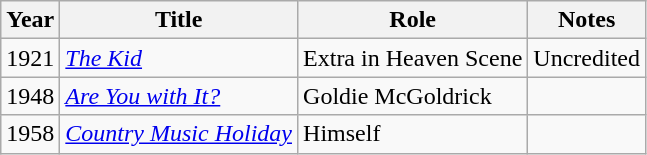<table class="wikitable">
<tr>
<th>Year</th>
<th>Title</th>
<th>Role</th>
<th>Notes</th>
</tr>
<tr>
<td>1921</td>
<td><em><a href='#'>The Kid</a></em></td>
<td>Extra in Heaven Scene</td>
<td>Uncredited</td>
</tr>
<tr>
<td>1948</td>
<td><em><a href='#'>Are You with It?</a></em></td>
<td>Goldie McGoldrick</td>
<td></td>
</tr>
<tr>
<td>1958</td>
<td><em><a href='#'>Country Music Holiday</a></em></td>
<td>Himself</td>
<td></td>
</tr>
</table>
